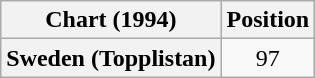<table class="wikitable plainrowheaders" style="text-align:center">
<tr>
<th>Chart (1994)</th>
<th>Position</th>
</tr>
<tr>
<th scope="row">Sweden (Topplistan)</th>
<td>97</td>
</tr>
</table>
